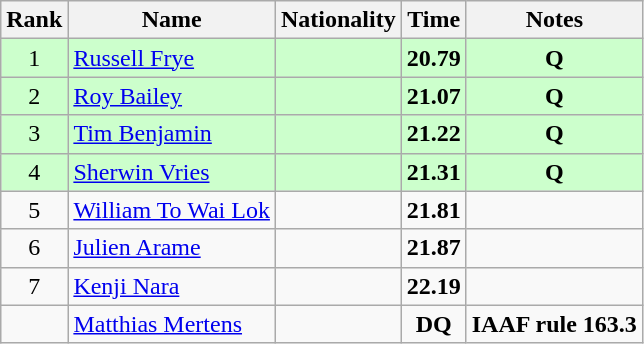<table class="wikitable sortable" style="text-align:center">
<tr>
<th>Rank</th>
<th>Name</th>
<th>Nationality</th>
<th>Time</th>
<th>Notes</th>
</tr>
<tr bgcolor=ccffcc>
<td>1</td>
<td align=left><a href='#'>Russell Frye</a></td>
<td align=left></td>
<td><strong>20.79</strong></td>
<td><strong>Q</strong></td>
</tr>
<tr bgcolor=ccffcc>
<td>2</td>
<td align=left><a href='#'>Roy Bailey</a></td>
<td align=left></td>
<td><strong>21.07</strong></td>
<td><strong>Q</strong></td>
</tr>
<tr bgcolor=ccffcc>
<td>3</td>
<td align=left><a href='#'>Tim Benjamin</a></td>
<td align=left></td>
<td><strong>21.22</strong></td>
<td><strong>Q</strong></td>
</tr>
<tr bgcolor=ccffcc>
<td>4</td>
<td align=left><a href='#'>Sherwin Vries</a></td>
<td align=left></td>
<td><strong>21.31</strong></td>
<td><strong>Q</strong></td>
</tr>
<tr>
<td>5</td>
<td align=left><a href='#'>William To Wai Lok</a></td>
<td align=left></td>
<td><strong>21.81</strong></td>
<td></td>
</tr>
<tr>
<td>6</td>
<td align=left><a href='#'>Julien Arame</a></td>
<td align=left></td>
<td><strong>21.87</strong></td>
<td></td>
</tr>
<tr>
<td>7</td>
<td align=left><a href='#'>Kenji Nara</a></td>
<td align=left></td>
<td><strong>22.19</strong></td>
<td></td>
</tr>
<tr>
<td></td>
<td align=left><a href='#'>Matthias Mertens</a></td>
<td align=left></td>
<td><strong>DQ</strong></td>
<td><strong>IAAF rule 163.3</strong></td>
</tr>
</table>
